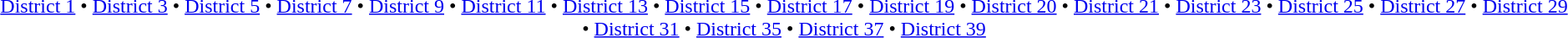<table id=toc class=toc summary=Contents>
<tr>
<td align=center><a href='#'>District 1</a> • <a href='#'>District 3</a> • <a href='#'>District 5</a> • <a href='#'>District 7</a> • <a href='#'>District 9</a> • <a href='#'>District 11</a> • <a href='#'>District 13</a> • <a href='#'>District 15</a> • <a href='#'>District 17</a> • <a href='#'>District 19</a> • <a href='#'>District 20</a> • <a href='#'>District 21</a> • <a href='#'>District 23</a> • <a href='#'>District 25</a> • <a href='#'>District 27</a> • <a href='#'>District 29</a> • <a href='#'>District 31</a> • <a href='#'>District 35</a> • <a href='#'>District 37</a> • <a href='#'>District 39</a></td>
</tr>
</table>
